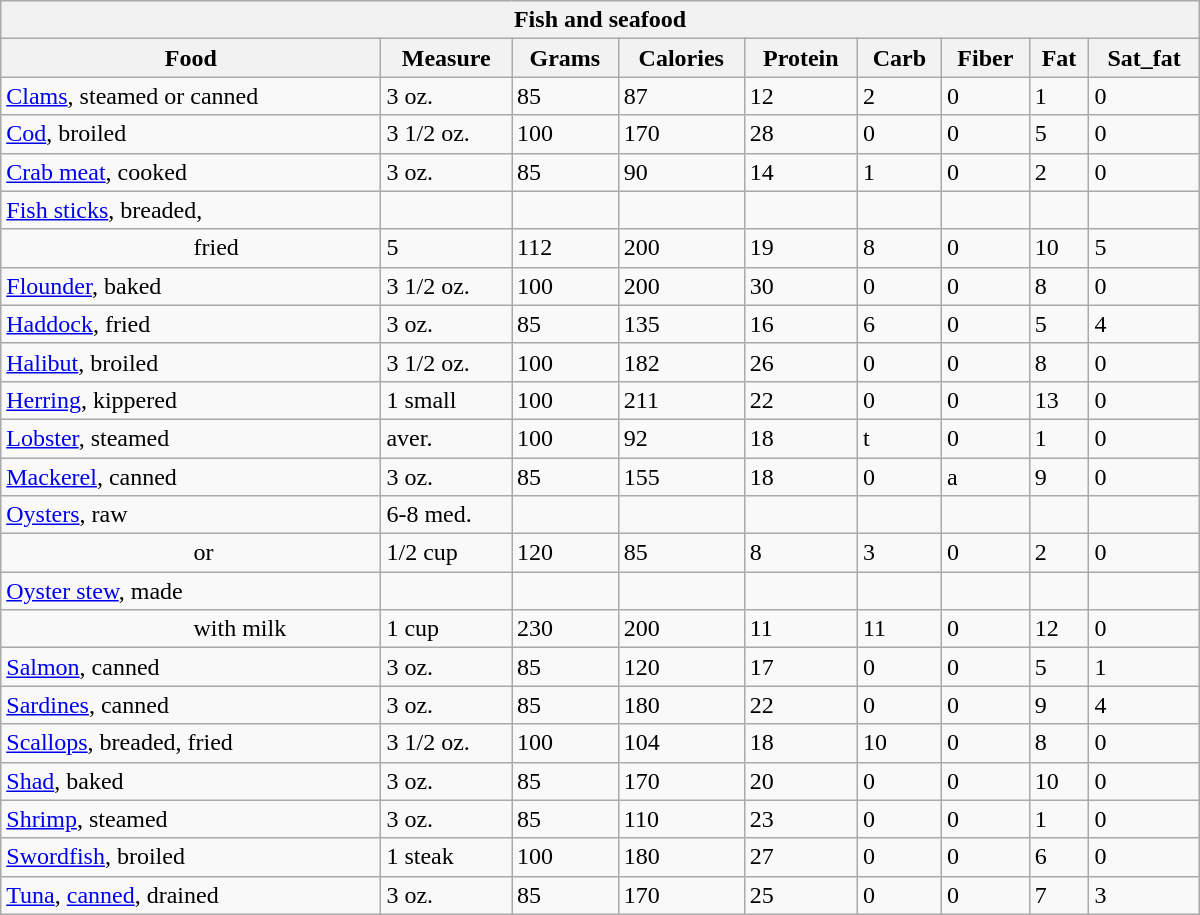<table class="wikitable collapsible collapsed" style="min-width:50em">
<tr>
<th colspan=9>Fish and seafood</th>
</tr>
<tr>
<th>Food</th>
<th>Measure</th>
<th>Grams</th>
<th>Calories</th>
<th>Protein</th>
<th>Carb</th>
<th>Fiber</th>
<th>Fat</th>
<th>Sat_fat</th>
</tr>
<tr>
<td><a href='#'>Clams</a>, steamed or canned</td>
<td>3 oz.</td>
<td>85</td>
<td>87</td>
<td>12</td>
<td>2</td>
<td>0</td>
<td>1</td>
<td>0</td>
</tr>
<tr>
<td><a href='#'>Cod</a>, broiled</td>
<td>3 1/2 oz.</td>
<td>100</td>
<td>170</td>
<td>28</td>
<td>0</td>
<td>0</td>
<td>5</td>
<td>0</td>
</tr>
<tr>
<td><a href='#'>Crab meat</a>, cooked</td>
<td>3 oz.</td>
<td>85</td>
<td>90</td>
<td>14</td>
<td>1</td>
<td>0</td>
<td>2</td>
<td>0</td>
</tr>
<tr>
<td><a href='#'>Fish sticks</a>, breaded,</td>
<td></td>
<td></td>
<td></td>
<td></td>
<td></td>
<td></td>
<td></td>
<td></td>
</tr>
<tr>
<td style="padding-left:8em">fried</td>
<td>5</td>
<td>112</td>
<td>200</td>
<td>19</td>
<td>8</td>
<td>0</td>
<td>10</td>
<td>5</td>
</tr>
<tr>
<td><a href='#'>Flounder</a>, baked</td>
<td>3 1/2 oz.</td>
<td>100</td>
<td>200</td>
<td>30</td>
<td>0</td>
<td>0</td>
<td>8</td>
<td>0</td>
</tr>
<tr>
<td><a href='#'>Haddock</a>, fried</td>
<td>3 oz.</td>
<td>85</td>
<td>135</td>
<td>16</td>
<td>6</td>
<td>0</td>
<td>5</td>
<td>4</td>
</tr>
<tr>
<td><a href='#'>Halibut</a>, broiled</td>
<td>3 1/2 oz.</td>
<td>100</td>
<td>182</td>
<td>26</td>
<td>0</td>
<td>0</td>
<td>8</td>
<td>0</td>
</tr>
<tr>
<td><a href='#'>Herring</a>, kippered</td>
<td>1 small</td>
<td>100</td>
<td>211</td>
<td>22</td>
<td>0</td>
<td>0</td>
<td>13</td>
<td>0</td>
</tr>
<tr>
<td><a href='#'>Lobster</a>, steamed</td>
<td>aver.</td>
<td>100</td>
<td>92</td>
<td>18</td>
<td>t</td>
<td>0</td>
<td>1</td>
<td>0</td>
</tr>
<tr>
<td><a href='#'>Mackerel</a>, canned</td>
<td>3 oz.</td>
<td>85</td>
<td>155</td>
<td>18</td>
<td>0</td>
<td>a</td>
<td>9</td>
<td>0</td>
</tr>
<tr>
<td><a href='#'>Oysters</a>, raw</td>
<td>6-8 med.</td>
<td></td>
<td></td>
<td></td>
<td></td>
<td></td>
<td></td>
<td></td>
</tr>
<tr>
<td style="padding-left:8em">or</td>
<td>1/2 cup</td>
<td>120</td>
<td>85</td>
<td>8</td>
<td>3</td>
<td>0</td>
<td>2</td>
<td>0</td>
</tr>
<tr>
<td><a href='#'>Oyster stew</a>, made</td>
<td></td>
<td></td>
<td></td>
<td></td>
<td></td>
<td></td>
<td></td>
<td></td>
</tr>
<tr>
<td style="padding-left:8em">with milk</td>
<td>1 cup</td>
<td>230</td>
<td>200</td>
<td>11</td>
<td>11</td>
<td>0</td>
<td>12</td>
<td>0</td>
</tr>
<tr>
<td><a href='#'>Salmon</a>, canned</td>
<td>3 oz.</td>
<td>85</td>
<td>120</td>
<td>17</td>
<td>0</td>
<td>0</td>
<td>5</td>
<td>1</td>
</tr>
<tr>
<td><a href='#'>Sardines</a>, canned</td>
<td>3 oz.</td>
<td>85</td>
<td>180</td>
<td>22</td>
<td>0</td>
<td>0</td>
<td>9</td>
<td>4</td>
</tr>
<tr>
<td><a href='#'>Scallops</a>, breaded, fried</td>
<td>3 1/2 oz.</td>
<td>100</td>
<td>104</td>
<td>18</td>
<td>10</td>
<td>0</td>
<td>8</td>
<td>0</td>
</tr>
<tr>
<td><a href='#'>Shad</a>, baked</td>
<td>3 oz.</td>
<td>85</td>
<td>170</td>
<td>20</td>
<td>0</td>
<td>0</td>
<td>10</td>
<td>0</td>
</tr>
<tr>
<td><a href='#'>Shrimp</a>, steamed</td>
<td>3 oz.</td>
<td>85</td>
<td>110</td>
<td>23</td>
<td>0</td>
<td>0</td>
<td>1</td>
<td>0</td>
</tr>
<tr>
<td><a href='#'>Swordfish</a>, broiled</td>
<td>1 steak</td>
<td>100</td>
<td>180</td>
<td>27</td>
<td>0</td>
<td>0</td>
<td>6</td>
<td>0</td>
</tr>
<tr>
<td><a href='#'>Tuna</a>, <a href='#'>canned</a>, drained</td>
<td>3 oz.</td>
<td>85</td>
<td>170</td>
<td>25</td>
<td>0</td>
<td>0</td>
<td>7</td>
<td>3</td>
</tr>
</table>
